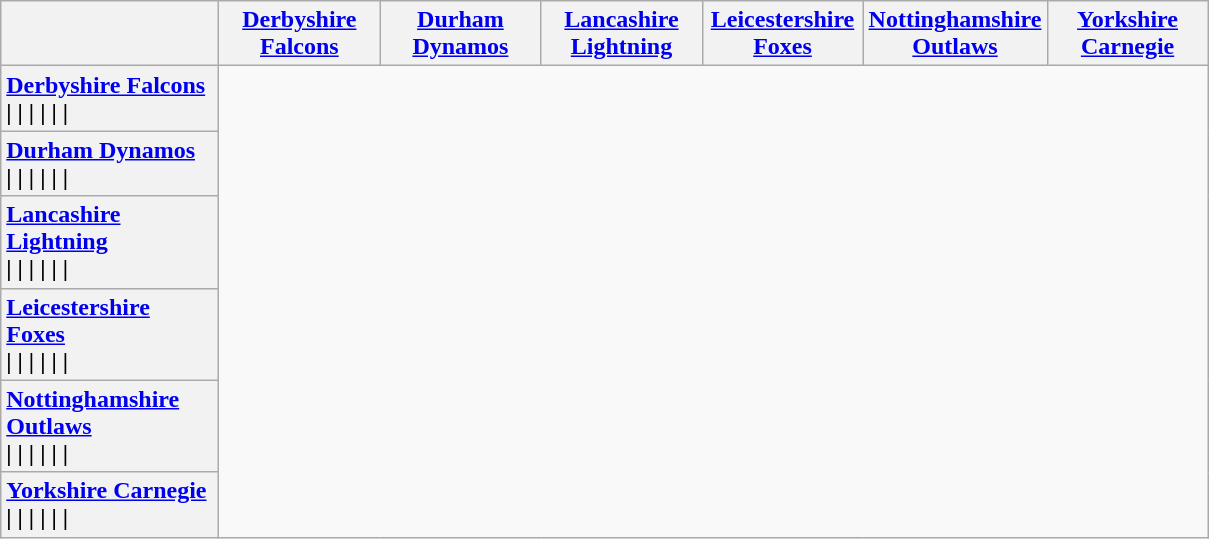<table class="wikitable">
<tr>
<th style="width:138px; text-align:center;"></th>
<th width=100><a href='#'>Derbyshire Falcons</a></th>
<th width=100><a href='#'>Durham Dynamos</a></th>
<th width=100><a href='#'>Lancashire Lightning</a></th>
<th width=100><a href='#'>Leicestershire Foxes</a></th>
<th width=100><a href='#'>Nottinghamshire Outlaws</a></th>
<th width=100><a href='#'>Yorkshire Carnegie</a></th>
</tr>
<tr>
<th style="text-align:left"><a href='#'>Derbyshire Falcons</a><br> | 
 | 
 | 
 | 
 | 
 | </th>
</tr>
<tr>
<th style="text-align:left"><a href='#'>Durham Dynamos</a><br> | 
 | 
 | 
 | 
 | 
 | </th>
</tr>
<tr>
<th style="text-align:left"><a href='#'>Lancashire Lightning</a><br> | 
 | 
 | 
 | 
 | 
 | </th>
</tr>
<tr>
<th style="text-align:left"><a href='#'>Leicestershire Foxes</a><br> | 
 | 
 | 
 | 
 | 
 | </th>
</tr>
<tr>
<th style="text-align:left"><a href='#'>Nottinghamshire Outlaws</a><br> | 
 | 
 | 
 | 
 | 
 | </th>
</tr>
<tr>
<th style="text-align:left"><a href='#'>Yorkshire Carnegie</a><br> | 
 | 
 | 
 | 
 | 
 | </th>
</tr>
</table>
